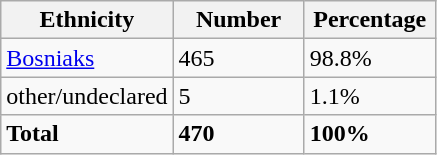<table class="wikitable">
<tr>
<th width="100px">Ethnicity</th>
<th width="80px">Number</th>
<th width="80px">Percentage</th>
</tr>
<tr>
<td><a href='#'>Bosniaks</a></td>
<td>465</td>
<td>98.8%</td>
</tr>
<tr>
<td>other/undeclared</td>
<td>5</td>
<td>1.1%</td>
</tr>
<tr>
<td><strong>Total</strong></td>
<td><strong>470</strong></td>
<td><strong>100%</strong></td>
</tr>
</table>
